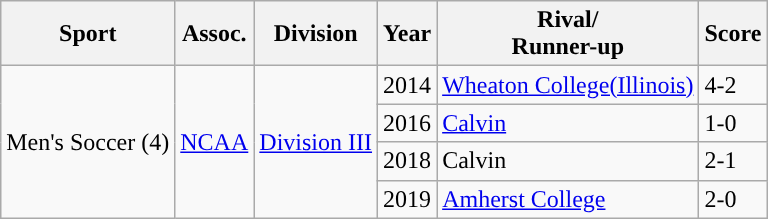<table class="wikitable">
<tr>
<th>Sport</th>
<th>Assoc.</th>
<th>Division</th>
<th>Year</th>
<th>Rival/<br>Runner-up</th>
<th>Score</th>
</tr>
<tr>
<td rowspan="4">Men's Soccer (4)</td>
<td rowspan="4"><a href='#'>NCAA</a></td>
<td rowspan="4"><a href='#'>Division III</a></td>
<td>2014</td>
<td><a href='#'>Wheaton College(Illinois)</a></td>
<td>4-2</td>
</tr>
<tr>
<td>2016</td>
<td><a href='#'>Calvin</a></td>
<td>1-0</td>
</tr>
<tr>
<td>2018</td>
<td>Calvin</td>
<td>2-1</td>
</tr>
<tr>
<td>2019</td>
<td><a href='#'>Amherst College</a></td>
<td>2-0</td>
</tr>
</table>
